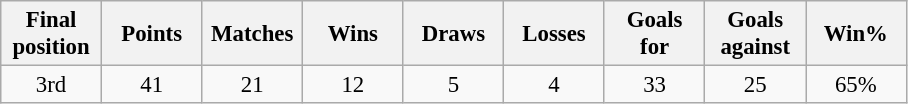<table class="wikitable" style="font-size: 95%; text-align: center;">
<tr>
<th width=60>Final position</th>
<th width=60>Points</th>
<th width=60>Matches</th>
<th width=60>Wins</th>
<th width=60>Draws</th>
<th width=60>Losses</th>
<th width=60>Goals for</th>
<th width=60>Goals against</th>
<th width=60>Win%</th>
</tr>
<tr>
<td>3rd</td>
<td>41</td>
<td>21</td>
<td>12</td>
<td>5</td>
<td>4</td>
<td>33</td>
<td>25</td>
<td>65%</td>
</tr>
</table>
